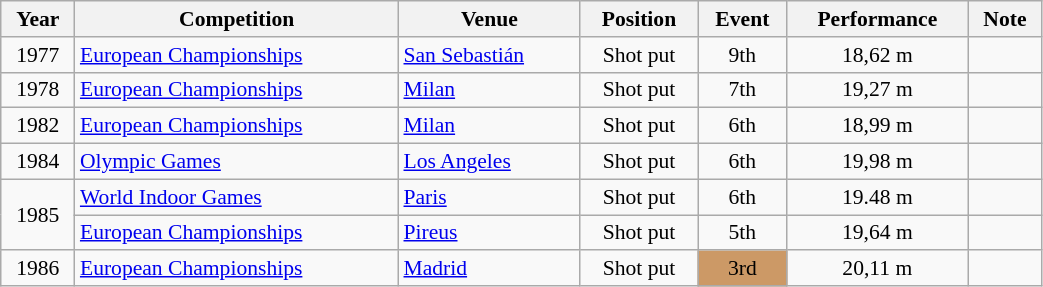<table class="wikitable" width=55% style="font-size:90%; text-align:center;">
<tr>
<th>Year</th>
<th>Competition</th>
<th>Venue</th>
<th>Position</th>
<th>Event</th>
<th>Performance</th>
<th>Note</th>
</tr>
<tr>
<td>1977</td>
<td align=left><a href='#'>European Championships</a></td>
<td align=left> <a href='#'>San Sebastián</a></td>
<td>Shot put</td>
<td align="center">9th</td>
<td align="center">18,62 m</td>
<td></td>
</tr>
<tr>
<td>1978</td>
<td align=left><a href='#'>European Championships</a></td>
<td align=left> <a href='#'>Milan</a></td>
<td>Shot put</td>
<td align="center">7th</td>
<td align="center">19,27 m</td>
<td></td>
</tr>
<tr>
<td>1982</td>
<td align=left><a href='#'>European Championships</a></td>
<td align=left> <a href='#'>Milan</a></td>
<td>Shot put</td>
<td align="center">6th</td>
<td align="center">18,99 m</td>
<td></td>
</tr>
<tr>
<td>1984</td>
<td align=left><a href='#'>Olympic Games</a></td>
<td align=left> <a href='#'>Los Angeles</a></td>
<td>Shot put</td>
<td align="center">6th</td>
<td align="center">19,98 m</td>
<td></td>
</tr>
<tr>
<td rowspan=2>1985</td>
<td align=left><a href='#'>World Indoor Games</a></td>
<td align=left> <a href='#'>Paris</a></td>
<td>Shot put</td>
<td align="center">6th</td>
<td align="center">19.48 m</td>
<td></td>
</tr>
<tr>
<td align=left><a href='#'>European Championships</a></td>
<td align=left> <a href='#'>Pireus</a></td>
<td>Shot put</td>
<td align="center">5th</td>
<td align="center">19,64 m</td>
<td></td>
</tr>
<tr>
<td>1986</td>
<td align=left><a href='#'>European Championships</a></td>
<td align=left> <a href='#'>Madrid</a></td>
<td>Shot put</td>
<td bgcolor=cc9966 align="center">3rd</td>
<td align="center">20,11 m</td>
<td></td>
</tr>
</table>
